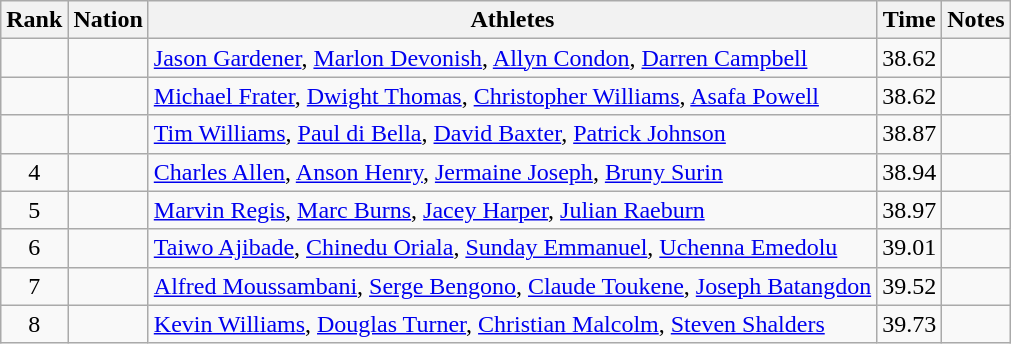<table class="wikitable sortable" style="text-align:center">
<tr>
<th>Rank</th>
<th>Nation</th>
<th>Athletes</th>
<th>Time</th>
<th>Notes</th>
</tr>
<tr>
<td></td>
<td align=left></td>
<td align=left><a href='#'>Jason Gardener</a>, <a href='#'>Marlon Devonish</a>, <a href='#'>Allyn Condon</a>, <a href='#'>Darren Campbell</a></td>
<td>38.62</td>
<td></td>
</tr>
<tr>
<td></td>
<td align=left></td>
<td align=left><a href='#'>Michael Frater</a>, <a href='#'>Dwight Thomas</a>, <a href='#'>Christopher Williams</a>, <a href='#'>Asafa Powell</a></td>
<td>38.62</td>
<td></td>
</tr>
<tr>
<td></td>
<td align=left></td>
<td align=left><a href='#'>Tim Williams</a>, <a href='#'>Paul di Bella</a>, <a href='#'>David Baxter</a>, <a href='#'>Patrick Johnson</a></td>
<td>38.87</td>
<td></td>
</tr>
<tr>
<td>4</td>
<td align=left></td>
<td align=left><a href='#'>Charles Allen</a>, <a href='#'>Anson Henry</a>, <a href='#'>Jermaine Joseph</a>, <a href='#'>Bruny Surin</a></td>
<td>38.94</td>
<td></td>
</tr>
<tr>
<td>5</td>
<td align=left></td>
<td align=left><a href='#'>Marvin Regis</a>, <a href='#'>Marc Burns</a>, <a href='#'>Jacey Harper</a>, <a href='#'>Julian Raeburn</a></td>
<td>38.97</td>
<td></td>
</tr>
<tr>
<td>6</td>
<td align=left></td>
<td align=left><a href='#'>Taiwo Ajibade</a>, <a href='#'>Chinedu Oriala</a>, <a href='#'>Sunday Emmanuel</a>, <a href='#'>Uchenna Emedolu</a></td>
<td>39.01</td>
<td></td>
</tr>
<tr>
<td>7</td>
<td align=left></td>
<td align=left><a href='#'>Alfred Moussambani</a>, <a href='#'>Serge Bengono</a>, <a href='#'>Claude Toukene</a>, <a href='#'>Joseph Batangdon</a></td>
<td>39.52</td>
<td></td>
</tr>
<tr>
<td>8</td>
<td align=left></td>
<td align=left><a href='#'>Kevin Williams</a>, <a href='#'>Douglas Turner</a>, <a href='#'>Christian Malcolm</a>, <a href='#'>Steven Shalders</a></td>
<td>39.73</td>
<td></td>
</tr>
</table>
